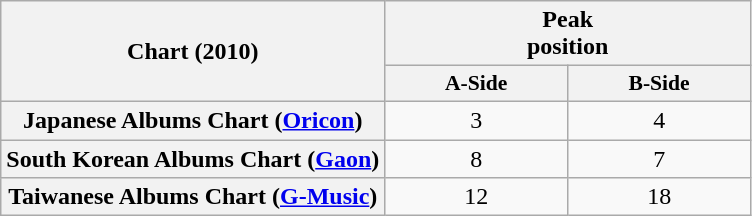<table class="wikitable sortable plainrowheaders" style="text-align:center;">
<tr>
<th scope="col" rowspan="2">Chart (2010)</th>
<th scope="col" colspan="2">Peak<br>position</th>
</tr>
<tr>
<th scope="col" style="width:8em;font-size:90%;">A-Side</th>
<th scope="col" style="width:8em;font-size:90%;">B-Side</th>
</tr>
<tr>
<th scope="row">Japanese Albums Chart (<a href='#'>Oricon</a>)</th>
<td>3</td>
<td>4</td>
</tr>
<tr>
<th scope="row">South Korean Albums Chart (<a href='#'>Gaon</a>)</th>
<td>8</td>
<td>7</td>
</tr>
<tr>
<th scope="row">Taiwanese Albums Chart (<a href='#'>G-Music</a>)</th>
<td>12</td>
<td>18</td>
</tr>
</table>
